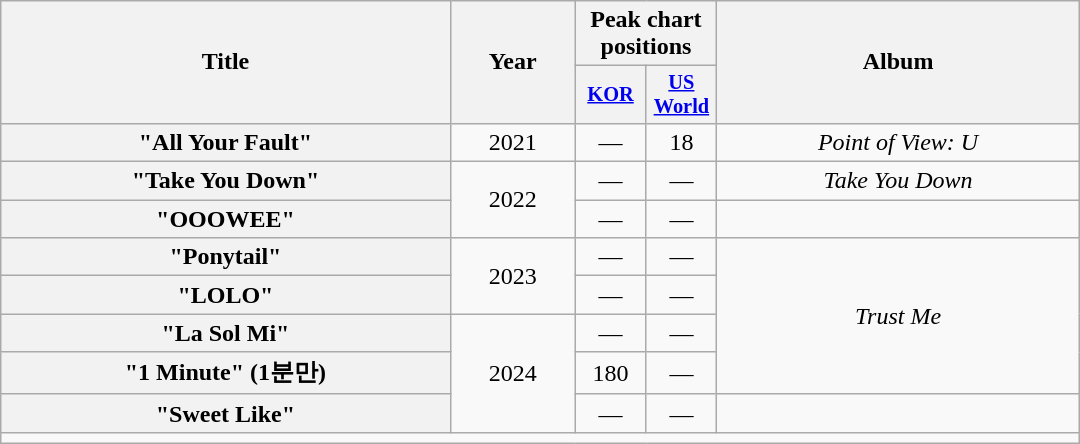<table class="wikitable plainrowheaders" style="text-align:center; width:45em;">
<tr>
<th scope="col" rowspan="2">Title</th>
<th scope="col" rowspan="2">Year</th>
<th colspan="2" scope="col">Peak chart positions</th>
<th scope="col" rowspan="2">Album</th>
</tr>
<tr>
<th scope="col" style="width:3em;font-size:85%;"><a href='#'>KOR</a><br></th>
<th scope="col" style="width:3em;font-size:85%;"><a href='#'>US<br>World</a><br></th>
</tr>
<tr>
<th scope="row">"All Your Fault" <br></th>
<td>2021</td>
<td>—</td>
<td>18</td>
<td><em>Point of View: U</em></td>
</tr>
<tr>
<th scope="row">"Take You Down"<br></th>
<td rowspan="2">2022</td>
<td>—</td>
<td>—</td>
<td><em>Take You Down</em></td>
</tr>
<tr>
<th scope="row">"OOOWEE"<br></th>
<td>—</td>
<td>—</td>
<td></td>
</tr>
<tr>
<th scope="row">"Ponytail"<br></th>
<td rowspan="2">2023</td>
<td>—</td>
<td>—</td>
<td rowspan=4><em>Trust Me</em></td>
</tr>
<tr>
<th scope="row">"LOLO"</th>
<td>—</td>
<td>—</td>
</tr>
<tr>
<th scope="row">"La Sol Mi"</th>
<td rowspan="3">2024</td>
<td>—</td>
<td>—</td>
</tr>
<tr>
<th scope="row">"1 Minute" (1분만)</th>
<td>180</td>
<td>—</td>
</tr>
<tr>
<th scope="row">"Sweet Like"</th>
<td>—</td>
<td>—</td>
<td></td>
</tr>
<tr>
<td colspan="6" align="center"></td>
</tr>
</table>
